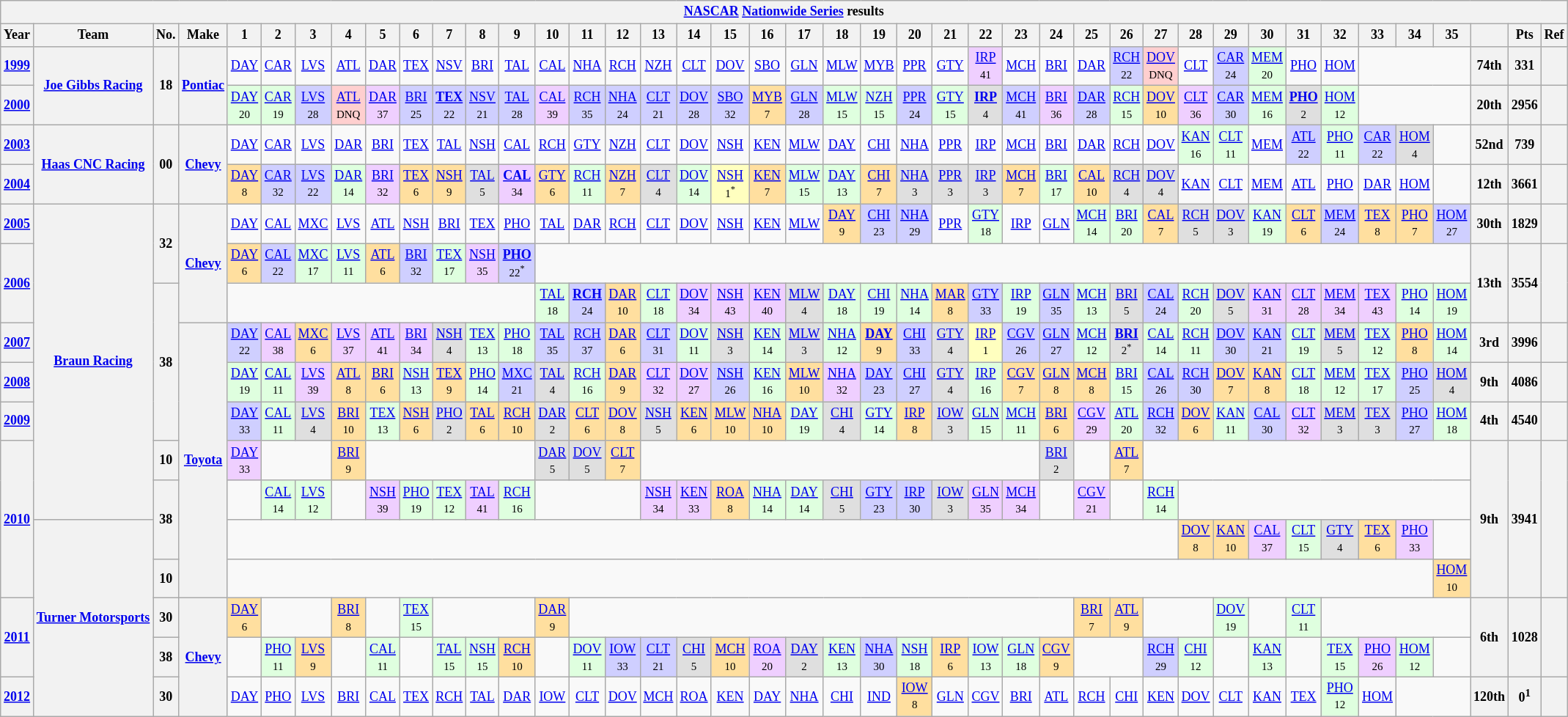<table class="wikitable" style="text-align:center; font-size:75%">
<tr>
<th colspan=45><a href='#'>NASCAR</a> <a href='#'>Nationwide Series</a> results</th>
</tr>
<tr>
<th>Year</th>
<th>Team</th>
<th>No.</th>
<th>Make</th>
<th>1</th>
<th>2</th>
<th>3</th>
<th>4</th>
<th>5</th>
<th>6</th>
<th>7</th>
<th>8</th>
<th>9</th>
<th>10</th>
<th>11</th>
<th>12</th>
<th>13</th>
<th>14</th>
<th>15</th>
<th>16</th>
<th>17</th>
<th>18</th>
<th>19</th>
<th>20</th>
<th>21</th>
<th>22</th>
<th>23</th>
<th>24</th>
<th>25</th>
<th>26</th>
<th>27</th>
<th>28</th>
<th>29</th>
<th>30</th>
<th>31</th>
<th>32</th>
<th>33</th>
<th>34</th>
<th>35</th>
<th></th>
<th>Pts</th>
<th>Ref</th>
</tr>
<tr>
<th><a href='#'>1999</a></th>
<th rowspan=2><a href='#'>Joe Gibbs Racing</a></th>
<th rowspan=2>18</th>
<th rowspan=2><a href='#'>Pontiac</a></th>
<td><a href='#'>DAY</a></td>
<td><a href='#'>CAR</a></td>
<td><a href='#'>LVS</a></td>
<td><a href='#'>ATL</a></td>
<td><a href='#'>DAR</a></td>
<td><a href='#'>TEX</a></td>
<td><a href='#'>NSV</a></td>
<td><a href='#'>BRI</a></td>
<td><a href='#'>TAL</a></td>
<td><a href='#'>CAL</a></td>
<td><a href='#'>NHA</a></td>
<td><a href='#'>RCH</a></td>
<td><a href='#'>NZH</a></td>
<td><a href='#'>CLT</a></td>
<td><a href='#'>DOV</a></td>
<td><a href='#'>SBO</a></td>
<td><a href='#'>GLN</a></td>
<td><a href='#'>MLW</a></td>
<td><a href='#'>MYB</a></td>
<td><a href='#'>PPR</a></td>
<td><a href='#'>GTY</a></td>
<td style="background:#EFCFFF;"><a href='#'>IRP</a><br><small>41</small></td>
<td><a href='#'>MCH</a></td>
<td><a href='#'>BRI</a></td>
<td><a href='#'>DAR</a></td>
<td style="background:#CFCFFF;"><a href='#'>RCH</a><br><small>22</small></td>
<td style="background:#FFCFCF;"><a href='#'>DOV</a><br><small>DNQ</small></td>
<td><a href='#'>CLT</a></td>
<td style="background:#CFCFFF;"><a href='#'>CAR</a><br><small>24</small></td>
<td style="background:#DFFFDF;"><a href='#'>MEM</a><br><small>20</small></td>
<td><a href='#'>PHO</a></td>
<td><a href='#'>HOM</a></td>
<td colspan=3></td>
<th>74th</th>
<th>331</th>
<th></th>
</tr>
<tr>
<th><a href='#'>2000</a></th>
<td style="background:#DFFFDF;"><a href='#'>DAY</a><br><small>20</small></td>
<td style="background:#DFFFDF;"><a href='#'>CAR</a><br><small>19</small></td>
<td style="background:#CFCFFF;"><a href='#'>LVS</a><br><small>28</small></td>
<td style="background:#FFCFCF;"><a href='#'>ATL</a><br><small>DNQ</small></td>
<td style="background:#EFCFFF;"><a href='#'>DAR</a><br><small>37</small></td>
<td style="background:#CFCFFF;"><a href='#'>BRI</a><br><small>25</small></td>
<td style="background:#CFCFFF;"><strong><a href='#'>TEX</a></strong><br><small>22</small></td>
<td style="background:#CFCFFF;"><a href='#'>NSV</a><br><small>21</small></td>
<td style="background:#CFCFFF;"><a href='#'>TAL</a><br><small>28</small></td>
<td style="background:#EFCFFF;"><a href='#'>CAL</a><br><small>39</small></td>
<td style="background:#CFCFFF;"><a href='#'>RCH</a><br><small>35</small></td>
<td style="background:#CFCFFF;"><a href='#'>NHA</a><br><small>24</small></td>
<td style="background:#CFCFFF;"><a href='#'>CLT</a><br><small>21</small></td>
<td style="background:#CFCFFF;"><a href='#'>DOV</a><br><small>28</small></td>
<td style="background:#CFCFFF;"><a href='#'>SBO</a><br><small>32</small></td>
<td style="background:#FFDF9F;"><a href='#'>MYB</a><br><small>7</small></td>
<td style="background:#CFCFFF;"><a href='#'>GLN</a><br><small>28</small></td>
<td style="background:#DFFFDF;"><a href='#'>MLW</a><br><small>15</small></td>
<td style="background:#DFFFDF;"><a href='#'>NZH</a><br><small>15</small></td>
<td style="background:#CFCFFF;"><a href='#'>PPR</a><br><small>24</small></td>
<td style="background:#DFFFDF;"><a href='#'>GTY</a><br><small>15</small></td>
<td style="background:#DFDFDF;"><strong><a href='#'>IRP</a></strong><br><small>4</small></td>
<td style="background:#CFCFFF;"><a href='#'>MCH</a><br><small>41</small></td>
<td style="background:#EFCFFF;"><a href='#'>BRI</a><br><small>36</small></td>
<td style="background:#CFCFFF;"><a href='#'>DAR</a><br><small>28</small></td>
<td style="background:#DFFFDF;"><a href='#'>RCH</a><br><small>15</small></td>
<td style="background:#FFDF9F;"><a href='#'>DOV</a><br><small>10</small></td>
<td style="background:#EFCFFF;"><a href='#'>CLT</a><br><small>36</small></td>
<td style="background:#CFCFFF;"><a href='#'>CAR</a><br><small>30</small></td>
<td style="background:#DFFFDF;"><a href='#'>MEM</a><br><small>16</small></td>
<td style="background:#DFDFDF;"><strong><a href='#'>PHO</a></strong><br><small>2</small></td>
<td style="background:#DFFFDF;"><a href='#'>HOM</a><br><small>12</small></td>
<td colspan=3></td>
<th>20th</th>
<th>2956</th>
<th></th>
</tr>
<tr>
<th><a href='#'>2003</a></th>
<th rowspan=2><a href='#'>Haas CNC Racing</a></th>
<th rowspan=2>00</th>
<th rowspan=2><a href='#'>Chevy</a></th>
<td><a href='#'>DAY</a></td>
<td><a href='#'>CAR</a></td>
<td><a href='#'>LVS</a></td>
<td><a href='#'>DAR</a></td>
<td><a href='#'>BRI</a></td>
<td><a href='#'>TEX</a></td>
<td><a href='#'>TAL</a></td>
<td><a href='#'>NSH</a></td>
<td><a href='#'>CAL</a></td>
<td><a href='#'>RCH</a></td>
<td><a href='#'>GTY</a></td>
<td><a href='#'>NZH</a></td>
<td><a href='#'>CLT</a></td>
<td><a href='#'>DOV</a></td>
<td><a href='#'>NSH</a></td>
<td><a href='#'>KEN</a></td>
<td><a href='#'>MLW</a></td>
<td><a href='#'>DAY</a></td>
<td><a href='#'>CHI</a></td>
<td><a href='#'>NHA</a></td>
<td><a href='#'>PPR</a></td>
<td><a href='#'>IRP</a></td>
<td><a href='#'>MCH</a></td>
<td><a href='#'>BRI</a></td>
<td><a href='#'>DAR</a></td>
<td><a href='#'>RCH</a></td>
<td><a href='#'>DOV</a></td>
<td style="background:#DFFFDF;"><a href='#'>KAN</a><br><small>16</small></td>
<td style="background:#DFFFDF;"><a href='#'>CLT</a><br><small>11</small></td>
<td><a href='#'>MEM</a></td>
<td style="background:#CFCFFF;"><a href='#'>ATL</a><br><small>22</small></td>
<td style="background:#DFFFDF;"><a href='#'>PHO</a><br><small>11</small></td>
<td style="background:#CFCFFF;"><a href='#'>CAR</a><br><small>22</small></td>
<td style="background:#DFDFDF;"><a href='#'>HOM</a><br><small>4</small></td>
<td></td>
<th>52nd</th>
<th>739</th>
<th></th>
</tr>
<tr>
<th><a href='#'>2004</a></th>
<td style="background:#FFDF9F;"><a href='#'>DAY</a><br><small>8</small></td>
<td style="background:#CFCFFF;"><a href='#'>CAR</a><br><small>32</small></td>
<td style="background:#CFCFFF;"><a href='#'>LVS</a><br><small>22</small></td>
<td style="background:#DFFFDF;"><a href='#'>DAR</a><br><small>14</small></td>
<td style="background:#EFCFFF;"><a href='#'>BRI</a><br><small>32</small></td>
<td style="background:#FFDF9F;"><a href='#'>TEX</a><br><small>6</small></td>
<td style="background:#FFDF9F;"><a href='#'>NSH</a><br><small>9</small></td>
<td style="background:#DFDFDF;"><a href='#'>TAL</a><br><small>5</small></td>
<td style="background:#EFCFFF;"><strong><a href='#'>CAL</a></strong><br><small>34</small></td>
<td style="background:#FFDF9F;"><a href='#'>GTY</a><br><small>6</small></td>
<td style="background:#DFFFDF;"><a href='#'>RCH</a><br><small>11</small></td>
<td style="background:#FFDF9F;"><a href='#'>NZH</a><br><small>7</small></td>
<td style="background:#DFDFDF;"><a href='#'>CLT</a><br><small>4</small></td>
<td style="background:#DFFFDF;"><a href='#'>DOV</a><br><small>14</small></td>
<td style="background:#FFFFBF;"><a href='#'>NSH</a><br><small>1<sup>*</sup></small></td>
<td style="background:#FFDF9F;"><a href='#'>KEN</a><br><small>7</small></td>
<td style="background:#DFFFDF;"><a href='#'>MLW</a><br><small>15</small></td>
<td style="background:#DFFFDF;"><a href='#'>DAY</a><br><small>13</small></td>
<td style="background:#FFDF9F;"><a href='#'>CHI</a><br><small>7</small></td>
<td style="background:#DFDFDF;"><a href='#'>NHA</a><br><small>3</small></td>
<td style="background:#DFDFDF;"><a href='#'>PPR</a><br><small>3</small></td>
<td style="background:#DFDFDF;"><a href='#'>IRP</a><br><small>3</small></td>
<td style="background:#FFDF9F;"><a href='#'>MCH</a><br><small>7</small></td>
<td style="background:#DFFFDF;"><a href='#'>BRI</a><br><small>17</small></td>
<td style="background:#FFDF9F;"><a href='#'>CAL</a><br><small>10</small></td>
<td style="background:#DFDFDF;"><a href='#'>RCH</a><br><small>4</small></td>
<td style="background:#DFDFDF;"><a href='#'>DOV</a><br><small>4</small></td>
<td><a href='#'>KAN</a></td>
<td><a href='#'>CLT</a></td>
<td><a href='#'>MEM</a></td>
<td><a href='#'>ATL</a></td>
<td><a href='#'>PHO</a></td>
<td><a href='#'>DAR</a></td>
<td><a href='#'>HOM</a></td>
<td></td>
<th>12th</th>
<th>3661</th>
<th></th>
</tr>
<tr>
<th><a href='#'>2005</a></th>
<th rowspan=8><a href='#'>Braun Racing</a></th>
<th rowspan=2>32</th>
<th rowspan=3><a href='#'>Chevy</a></th>
<td><a href='#'>DAY</a></td>
<td><a href='#'>CAL</a></td>
<td><a href='#'>MXC</a></td>
<td><a href='#'>LVS</a></td>
<td><a href='#'>ATL</a></td>
<td><a href='#'>NSH</a></td>
<td><a href='#'>BRI</a></td>
<td><a href='#'>TEX</a></td>
<td><a href='#'>PHO</a></td>
<td><a href='#'>TAL</a></td>
<td><a href='#'>DAR</a></td>
<td><a href='#'>RCH</a></td>
<td><a href='#'>CLT</a></td>
<td><a href='#'>DOV</a></td>
<td><a href='#'>NSH</a></td>
<td><a href='#'>KEN</a></td>
<td><a href='#'>MLW</a></td>
<td style="background:#FFDF9F;"><a href='#'>DAY</a><br><small>9</small></td>
<td style="background:#CFCFFF;"><a href='#'>CHI</a><br><small>23</small></td>
<td style="background:#CFCFFF;"><a href='#'>NHA</a><br><small>29</small></td>
<td><a href='#'>PPR</a></td>
<td style="background:#DFFFDF;"><a href='#'>GTY</a><br><small>18</small></td>
<td><a href='#'>IRP</a></td>
<td><a href='#'>GLN</a></td>
<td style="background:#DFFFDF;"><a href='#'>MCH</a><br><small>14</small></td>
<td style="background:#DFFFDF;"><a href='#'>BRI</a><br><small>20</small></td>
<td style="background:#FFDF9F;"><a href='#'>CAL</a><br><small>7</small></td>
<td style="background:#DFDFDF;"><a href='#'>RCH</a><br><small>5</small></td>
<td style="background:#DFDFDF;"><a href='#'>DOV</a><br><small>3</small></td>
<td style="background:#DFFFDF;"><a href='#'>KAN</a><br><small>19</small></td>
<td style="background:#FFDF9F;"><a href='#'>CLT</a><br><small>6</small></td>
<td style="background:#CFCFFF;"><a href='#'>MEM</a><br><small>24</small></td>
<td style="background:#FFDF9F;"><a href='#'>TEX</a><br><small>8</small></td>
<td style="background:#FFDF9F;"><a href='#'>PHO</a><br><small>7</small></td>
<td style="background:#CFCFFF;"><a href='#'>HOM</a><br><small>27</small></td>
<th>30th</th>
<th>1829</th>
<th></th>
</tr>
<tr>
<th rowspan=2><a href='#'>2006</a></th>
<td style="background:#FFDF9F;"><a href='#'>DAY</a><br><small>6</small></td>
<td style="background:#CFCFFF;"><a href='#'>CAL</a><br><small>22</small></td>
<td style="background:#DFFFDF;"><a href='#'>MXC</a><br><small>17</small></td>
<td style="background:#DFFFDF;"><a href='#'>LVS</a><br><small>11</small></td>
<td style="background:#FFDF9F;"><a href='#'>ATL</a><br><small>6</small></td>
<td style="background:#CFCFFF;"><a href='#'>BRI</a><br><small>32</small></td>
<td style="background:#DFFFDF;"><a href='#'>TEX</a><br><small>17</small></td>
<td style="background:#EFCFFF;"><a href='#'>NSH</a><br><small>35</small></td>
<td style="background:#CFCFFF;"><strong><a href='#'>PHO</a></strong><br><small>22<sup>*</sup></small></td>
<td colspan=26></td>
<th rowspan=2>13th</th>
<th rowspan=2>3554</th>
<th rowspan=2></th>
</tr>
<tr>
<th rowspan=4>38</th>
<td colspan=9></td>
<td style="background:#DFFFDF;"><a href='#'>TAL</a><br><small>18</small></td>
<td style="background:#CFCFFF;"><strong><a href='#'>RCH</a></strong><br><small>24</small></td>
<td style="background:#FFDF9F;"><a href='#'>DAR</a><br><small>10</small></td>
<td style="background:#DFFFDF;"><a href='#'>CLT</a><br><small>18</small></td>
<td style="background:#EFCFFF;"><a href='#'>DOV</a><br><small>34</small></td>
<td style="background:#EFCFFF;"><a href='#'>NSH</a><br><small>43</small></td>
<td style="background:#EFCFFF;"><a href='#'>KEN</a><br><small>40</small></td>
<td style="background:#DFDFDF;"><a href='#'>MLW</a><br><small>4</small></td>
<td style="background:#DFFFDF;"><a href='#'>DAY</a><br><small>18</small></td>
<td style="background:#DFFFDF;"><a href='#'>CHI</a><br><small>19</small></td>
<td style="background:#DFFFDF;"><a href='#'>NHA</a><br><small>14</small></td>
<td style="background:#FFDF9F;"><a href='#'>MAR</a><br><small>8</small></td>
<td style="background:#CFCFFF;"><a href='#'>GTY</a><br><small>33</small></td>
<td style="background:#DFFFDF;"><a href='#'>IRP</a><br><small>19</small></td>
<td style="background:#CFCFFF;"><a href='#'>GLN</a><br><small>35</small></td>
<td style="background:#DFFFDF;"><a href='#'>MCH</a><br><small>13</small></td>
<td style="background:#DFDFDF;"><a href='#'>BRI</a><br><small>5</small></td>
<td style="background:#CFCFFF;"><a href='#'>CAL</a><br><small>24</small></td>
<td style="background:#DFFFDF;"><a href='#'>RCH</a><br><small>20</small></td>
<td style="background:#DFDFDF;"><a href='#'>DOV</a><br><small>5</small></td>
<td style="background:#EFCFFF;"><a href='#'>KAN</a><br><small>31</small></td>
<td style="background:#EFCFFF;"><a href='#'>CLT</a><br><small>28</small></td>
<td style="background:#EFCFFF;"><a href='#'>MEM</a><br><small>34</small></td>
<td style="background:#EFCFFF;"><a href='#'>TEX</a><br><small>43</small></td>
<td style="background:#DFFFDF;"><a href='#'>PHO</a><br><small>14</small></td>
<td style="background:#DFFFDF;"><a href='#'>HOM</a><br><small>19</small></td>
</tr>
<tr>
<th><a href='#'>2007</a></th>
<th rowspan=7><a href='#'>Toyota</a></th>
<td style="background:#CFCFFF;"><a href='#'>DAY</a><br><small>22</small></td>
<td style="background:#EFCFFF;"><a href='#'>CAL</a><br><small>38</small></td>
<td style="background:#FFDF9F;"><a href='#'>MXC</a><br><small>6</small></td>
<td style="background:#EFCFFF;"><a href='#'>LVS</a><br><small>37</small></td>
<td style="background:#EFCFFF;"><a href='#'>ATL</a><br><small>41</small></td>
<td style="background:#EFCFFF;"><a href='#'>BRI</a><br><small>34</small></td>
<td style="background:#DFDFDF;"><a href='#'>NSH</a><br><small>4</small></td>
<td style="background:#DFFFDF;"><a href='#'>TEX</a><br><small>13</small></td>
<td style="background:#DFFFDF;"><a href='#'>PHO</a><br><small>18</small></td>
<td style="background:#CFCFFF;"><a href='#'>TAL</a><br><small>35</small></td>
<td style="background:#CFCFFF;"><a href='#'>RCH</a><br><small>37</small></td>
<td style="background:#FFDF9F;"><a href='#'>DAR</a><br><small>6</small></td>
<td style="background:#CFCFFF;"><a href='#'>CLT</a><br><small>31</small></td>
<td style="background:#DFFFDF;"><a href='#'>DOV</a><br><small>11</small></td>
<td style="background:#DFDFDF;"><a href='#'>NSH</a><br><small>3</small></td>
<td style="background:#DFFFDF;"><a href='#'>KEN</a><br><small>14</small></td>
<td style="background:#DFDFDF;"><a href='#'>MLW</a><br><small>3</small></td>
<td style="background:#DFFFDF;"><a href='#'>NHA</a><br><small>12</small></td>
<td style="background:#FFDF9F;"><strong><a href='#'>DAY</a></strong><br><small>9</small></td>
<td style="background:#CFCFFF;"><a href='#'>CHI</a><br><small>33</small></td>
<td style="background:#DFDFDF;"><a href='#'>GTY</a><br><small>4</small></td>
<td style="background:#FFFFBF;"><a href='#'>IRP</a><br><small>1</small></td>
<td style="background:#CFCFFF;"><a href='#'>CGV</a><br><small>26</small></td>
<td style="background:#CFCFFF;"><a href='#'>GLN</a><br><small>27</small></td>
<td style="background:#DFFFDF;"><a href='#'>MCH</a><br><small>12</small></td>
<td style="background:#DFDFDF;"><strong><a href='#'>BRI</a></strong><br><small>2<sup>*</sup></small></td>
<td style="background:#DFFFDF;"><a href='#'>CAL</a><br><small>14</small></td>
<td style="background:#DFFFDF;"><a href='#'>RCH</a><br><small>11</small></td>
<td style="background:#CFCFFF;"><a href='#'>DOV</a><br><small>30</small></td>
<td style="background:#CFCFFF;"><a href='#'>KAN</a><br><small>21</small></td>
<td style="background:#DFFFDF;"><a href='#'>CLT</a><br><small>19</small></td>
<td style="background:#DFDFDF;"><a href='#'>MEM</a><br><small>5</small></td>
<td style="background:#DFFFDF;"><a href='#'>TEX</a><br><small>12</small></td>
<td style="background:#FFDF9F;"><a href='#'>PHO</a><br><small>8</small></td>
<td style="background:#DFFFDF;"><a href='#'>HOM</a><br><small>14</small></td>
<th>3rd</th>
<th>3996</th>
<th></th>
</tr>
<tr>
<th><a href='#'>2008</a></th>
<td style="background:#DFFFDF;"><a href='#'>DAY</a><br><small>19</small></td>
<td style="background:#DFFFDF;"><a href='#'>CAL</a><br><small>11</small></td>
<td style="background:#EFCFFF;"><a href='#'>LVS</a><br><small>39</small></td>
<td style="background:#FFDF9F;"><a href='#'>ATL</a><br><small>8</small></td>
<td style="background:#FFDF9F;"><a href='#'>BRI</a><br><small>6</small></td>
<td style="background:#DFFFDF;"><a href='#'>NSH</a><br><small>13</small></td>
<td style="background:#FFDF9F;"><a href='#'>TEX</a><br><small>9</small></td>
<td style="background:#DFFFDF;"><a href='#'>PHO</a><br><small>14</small></td>
<td style="background:#CFCFFF;"><a href='#'>MXC</a><br><small>21</small></td>
<td style="background:#DFDFDF;"><a href='#'>TAL</a><br><small>4</small></td>
<td style="background:#DFFFDF;"><a href='#'>RCH</a><br><small>16</small></td>
<td style="background:#FFDF9F;"><a href='#'>DAR</a><br><small>9</small></td>
<td style="background:#EFCFFF;"><a href='#'>CLT</a><br><small>32</small></td>
<td style="background:#EFCFFF;"><a href='#'>DOV</a><br><small>27</small></td>
<td style="background:#CFCFFF;"><a href='#'>NSH</a><br><small>26</small></td>
<td style="background:#DFFFDF;"><a href='#'>KEN</a><br><small>16</small></td>
<td style="background:#FFDF9F;"><a href='#'>MLW</a><br><small>10</small></td>
<td style="background:#EFCFFF;"><a href='#'>NHA</a><br><small>32</small></td>
<td style="background:#CFCFFF;"><a href='#'>DAY</a><br><small>23</small></td>
<td style="background:#CFCFFF;"><a href='#'>CHI</a><br><small>27</small></td>
<td style="background:#DFDFDF;"><a href='#'>GTY</a><br><small>4</small></td>
<td style="background:#DFFFDF;"><a href='#'>IRP</a><br><small>16</small></td>
<td style="background:#FFDF9F;"><a href='#'>CGV</a><br><small>7</small></td>
<td style="background:#FFDF9F;"><a href='#'>GLN</a><br><small>8</small></td>
<td style="background:#FFDF9F;"><a href='#'>MCH</a><br><small>8</small></td>
<td style="background:#DFFFDF;"><a href='#'>BRI</a><br><small>15</small></td>
<td style="background:#CFCFFF;"><a href='#'>CAL</a><br><small>26</small></td>
<td style="background:#CFCFFF;"><a href='#'>RCH</a><br><small>30</small></td>
<td style="background:#FFDF9F;"><a href='#'>DOV</a><br><small>7</small></td>
<td style="background:#FFDF9F;"><a href='#'>KAN</a><br><small>8</small></td>
<td style="background:#DFFFDF;"><a href='#'>CLT</a><br><small>18</small></td>
<td style="background:#DFFFDF;"><a href='#'>MEM</a><br><small>12</small></td>
<td style="background:#DFFFDF;"><a href='#'>TEX</a><br><small>17</small></td>
<td style="background:#CFCFFF;"><a href='#'>PHO</a><br><small>25</small></td>
<td style="background:#DFDFDF;"><a href='#'>HOM</a><br><small>4</small></td>
<th>9th</th>
<th>4086</th>
<th></th>
</tr>
<tr>
<th><a href='#'>2009</a></th>
<td style="background:#CFCFFF;"><a href='#'>DAY</a><br><small>33</small></td>
<td style="background:#DFFFDF;"><a href='#'>CAL</a><br><small>11</small></td>
<td style="background:#DFDFDF;"><a href='#'>LVS</a><br><small>4</small></td>
<td style="background:#FFDF9F;"><a href='#'>BRI</a><br><small>10</small></td>
<td style="background:#DFFFDF;"><a href='#'>TEX</a><br><small>13</small></td>
<td style="background:#FFDF9F;"><a href='#'>NSH</a><br><small>6</small></td>
<td style="background:#DFDFDF;"><a href='#'>PHO</a><br><small>2</small></td>
<td style="background:#FFDF9F;"><a href='#'>TAL</a><br><small>6</small></td>
<td style="background:#FFDF9F;"><a href='#'>RCH</a><br><small>10</small></td>
<td style="background:#DFDFDF;"><a href='#'>DAR</a><br><small>2</small></td>
<td style="background:#FFDF9F;"><a href='#'>CLT</a><br><small>6</small></td>
<td style="background:#FFDF9F;"><a href='#'>DOV</a><br><small>8</small></td>
<td style="background:#DFDFDF;"><a href='#'>NSH</a><br><small>5</small></td>
<td style="background:#FFDF9F;"><a href='#'>KEN</a><br><small>6</small></td>
<td style="background:#FFDF9F;"><a href='#'>MLW</a><br><small>10</small></td>
<td style="background:#FFDF9F;"><a href='#'>NHA</a><br><small>10</small></td>
<td style="background:#DFFFDF;"><a href='#'>DAY</a><br><small>19</small></td>
<td style="background:#DFDFDF;"><a href='#'>CHI</a><br><small>4</small></td>
<td style="background:#DFFFDF;"><a href='#'>GTY</a><br><small>14</small></td>
<td style="background:#FFDF9F;"><a href='#'>IRP</a><br><small>8</small></td>
<td style="background:#DFDFDF;"><a href='#'>IOW</a><br><small>3</small></td>
<td style="background:#DFFFDF;"><a href='#'>GLN</a><br><small>15</small></td>
<td style="background:#DFFFDF;"><a href='#'>MCH</a><br><small>11</small></td>
<td style="background:#FFDF9F;"><a href='#'>BRI</a><br><small>6</small></td>
<td style="background:#EFCFFF;"><a href='#'>CGV</a><br><small>29</small></td>
<td style="background:#DFFFDF;"><a href='#'>ATL</a><br><small>20</small></td>
<td style="background:#CFCFFF;"><a href='#'>RCH</a><br><small>32</small></td>
<td style="background:#FFDF9F;"><a href='#'>DOV</a><br><small>6</small></td>
<td style="background:#DFFFDF;"><a href='#'>KAN</a><br><small>11</small></td>
<td style="background:#CFCFFF;"><a href='#'>CAL</a><br><small>30</small></td>
<td style="background:#EFCFFF;"><a href='#'>CLT</a><br><small>32</small></td>
<td style="background:#DFDFDF;"><a href='#'>MEM</a><br><small>3</small></td>
<td style="background:#DFDFDF;"><a href='#'>TEX</a><br><small>3</small></td>
<td style="background:#CFCFFF;"><a href='#'>PHO</a><br><small>27</small></td>
<td style="background:#DFFFDF;"><a href='#'>HOM</a><br><small>18</small></td>
<th>4th</th>
<th>4540</th>
<th></th>
</tr>
<tr>
<th rowspan=4><a href='#'>2010</a></th>
<th>10</th>
<td style="background:#EFCFFF;"><a href='#'>DAY</a><br><small>33</small></td>
<td colspan=2></td>
<td style="background:#FFDF9F;"><a href='#'>BRI</a><br><small>9</small></td>
<td colspan=5></td>
<td style="background:#DFDFDF;"><a href='#'>DAR</a><br><small>5</small></td>
<td style="background:#DFDFDF;"><a href='#'>DOV</a><br><small>5</small></td>
<td style="background:#FFDF9F;"><a href='#'>CLT</a><br><small>7</small></td>
<td colspan=11></td>
<td style="background:#DFDFDF;"><a href='#'>BRI</a><br><small>2</small></td>
<td></td>
<td style="background:#FFDF9F;"><a href='#'>ATL</a><br><small>7</small></td>
<td colspan=9></td>
<th rowspan=4>9th</th>
<th rowspan=4>3941</th>
<th rowspan=4></th>
</tr>
<tr>
<th rowspan=2>38</th>
<td></td>
<td style="background:#DFFFDF;"><a href='#'>CAL</a><br><small>14</small></td>
<td style="background:#DFFFDF;"><a href='#'>LVS</a><br><small>12</small></td>
<td></td>
<td style="background:#EFCFFF;"><a href='#'>NSH</a><br><small>39</small></td>
<td style="background:#DFFFDF;"><a href='#'>PHO</a><br><small>19</small></td>
<td style="background:#DFFFDF;"><a href='#'>TEX</a><br><small>12</small></td>
<td style="background:#EFCFFF;"><a href='#'>TAL</a><br><small>41</small></td>
<td style="background:#DFFFDF;"><a href='#'>RCH</a><br><small>16</small></td>
<td colspan=3></td>
<td style="background:#EFCFFF;"><a href='#'>NSH</a><br><small>34</small></td>
<td style="background:#EFCFFF;"><a href='#'>KEN</a><br><small>33</small></td>
<td style="background:#FFDF9F;"><a href='#'>ROA</a><br><small>8</small></td>
<td style="background:#DFFFDF;"><a href='#'>NHA</a><br><small>14</small></td>
<td style="background:#DFFFDF;"><a href='#'>DAY</a><br><small>14</small></td>
<td style="background:#DFDFDF;"><a href='#'>CHI</a><br><small>5</small></td>
<td style="background:#CFCFFF;"><a href='#'>GTY</a><br><small>23</small></td>
<td style="background:#CFCFFF;"><a href='#'>IRP</a><br><small>30</small></td>
<td style="background:#DFDFDF;"><a href='#'>IOW</a><br><small>3</small></td>
<td style="background:#EFCFFF;"><a href='#'>GLN</a><br><small>35</small></td>
<td style="background:#EFCFFF;"><a href='#'>MCH</a><br><small>34</small></td>
<td></td>
<td style="background:#EFCFFF;"><a href='#'>CGV</a><br><small>21</small></td>
<td></td>
<td style="background:#DFFFDF;"><a href='#'>RCH</a><br><small>14</small></td>
<td colspan=8></td>
</tr>
<tr>
<th rowspan=5 nowrap><a href='#'>Turner Motorsports</a></th>
<td colspan=27></td>
<td style="background:#FFDF9F;"><a href='#'>DOV</a><br><small>8</small></td>
<td style="background:#FFDF9F;"><a href='#'>KAN</a><br><small>10</small></td>
<td style="background:#EFCFFF;"><a href='#'>CAL</a><br><small>37</small></td>
<td style="background:#DFFFDF;"><a href='#'>CLT</a><br><small>15</small></td>
<td style="background:#DFDFDF;"><a href='#'>GTY</a><br><small>4</small></td>
<td style="background:#FFDF9F;"><a href='#'>TEX</a><br><small>6</small></td>
<td style="background:#EFCFFF;"><a href='#'>PHO</a><br><small>33</small></td>
<td></td>
</tr>
<tr>
<th>10</th>
<td colspan=34></td>
<td style="background:#FFDF9F;"><a href='#'>HOM</a><br><small>10</small></td>
</tr>
<tr>
<th rowspan=2><a href='#'>2011</a></th>
<th>30</th>
<th rowspan=3><a href='#'>Chevy</a></th>
<td style="background:#FFDF9F;"><a href='#'>DAY</a><br><small>6</small></td>
<td colspan=2></td>
<td style="background:#FFDF9F;"><a href='#'>BRI</a><br><small>8</small></td>
<td></td>
<td style="background:#DFFFDF;"><a href='#'>TEX</a><br><small>15</small></td>
<td colspan=3></td>
<td style="background:#FFDF9F;"><a href='#'>DAR</a><br><small>9</small></td>
<td colspan=14></td>
<td style="background:#FFDF9F;"><a href='#'>BRI</a><br><small>7</small></td>
<td style="background:#FFDF9F;"><a href='#'>ATL</a><br><small>9</small></td>
<td colspan=2></td>
<td style="background:#DFFFDF;"><a href='#'>DOV</a><br><small>19</small></td>
<td></td>
<td style="background:#DFFFDF;"><a href='#'>CLT</a><br><small>11</small></td>
<td colspan=4></td>
<th rowspan=2>6th</th>
<th rowspan=2>1028</th>
<th rowspan=2></th>
</tr>
<tr>
<th>38</th>
<td></td>
<td style="background:#DFFFDF;"><a href='#'>PHO</a><br><small>11</small></td>
<td style="background:#FFDF9F;"><a href='#'>LVS</a><br><small>9</small></td>
<td></td>
<td style="background:#DFFFDF;"><a href='#'>CAL</a><br><small>11</small></td>
<td></td>
<td style="background:#DFFFDF;"><a href='#'>TAL</a><br><small>15</small></td>
<td style="background:#DFFFDF;"><a href='#'>NSH</a><br><small>15</small></td>
<td style="background:#FFDF9F;"><a href='#'>RCH</a><br><small>10</small></td>
<td></td>
<td style="background:#DFFFDF;"><a href='#'>DOV</a><br><small>11</small></td>
<td style="background:#CFCFFF;"><a href='#'>IOW</a><br><small>33</small></td>
<td style="background:#CFCFFF;"><a href='#'>CLT</a><br><small>21</small></td>
<td style="background:#DFDFDF;"><a href='#'>CHI</a><br><small>5</small></td>
<td style="background:#FFDF9F;"><a href='#'>MCH</a><br><small>10</small></td>
<td style="background:#EFCFFF;"><a href='#'>ROA</a><br><small>20</small></td>
<td style="background:#DFDFDF;"><a href='#'>DAY</a><br><small>2</small></td>
<td style="background:#DFFFDF;"><a href='#'>KEN</a><br><small>13</small></td>
<td style="background:#CFCFFF;"><a href='#'>NHA</a><br><small>30</small></td>
<td style="background:#DFFFDF;"><a href='#'>NSH</a><br><small>18</small></td>
<td style="background:#FFDF9F;"><a href='#'>IRP</a><br><small>6</small></td>
<td style="background:#DFFFDF;"><a href='#'>IOW</a><br><small>13</small></td>
<td style="background:#DFFFDF;"><a href='#'>GLN</a><br><small>18</small></td>
<td style="background:#FFDF9F;"><a href='#'>CGV</a><br><small>9</small></td>
<td colspan=2></td>
<td style="background:#CFCFFF;"><a href='#'>RCH</a><br><small>29</small></td>
<td style="background:#DFFFDF;"><a href='#'>CHI</a><br><small>12</small></td>
<td></td>
<td style="background:#DFFFDF;"><a href='#'>KAN</a><br><small>13</small></td>
<td></td>
<td style="background:#DFFFDF;"><a href='#'>TEX</a><br><small>15</small></td>
<td style="background:#EFCFFF;"><a href='#'>PHO</a><br><small>26</small></td>
<td style="background:#DFFFDF;"><a href='#'>HOM</a><br><small>12</small></td>
<td></td>
</tr>
<tr>
<th><a href='#'>2012</a></th>
<th>30</th>
<td><a href='#'>DAY</a></td>
<td><a href='#'>PHO</a></td>
<td><a href='#'>LVS</a></td>
<td><a href='#'>BRI</a></td>
<td><a href='#'>CAL</a></td>
<td><a href='#'>TEX</a></td>
<td><a href='#'>RCH</a></td>
<td><a href='#'>TAL</a></td>
<td><a href='#'>DAR</a></td>
<td><a href='#'>IOW</a></td>
<td><a href='#'>CLT</a></td>
<td><a href='#'>DOV</a></td>
<td><a href='#'>MCH</a></td>
<td><a href='#'>ROA</a></td>
<td><a href='#'>KEN</a></td>
<td><a href='#'>DAY</a></td>
<td><a href='#'>NHA</a></td>
<td><a href='#'>CHI</a></td>
<td><a href='#'>IND</a></td>
<td style="background:#FFDF9F;"><a href='#'>IOW</a><br><small>8</small></td>
<td><a href='#'>GLN</a></td>
<td><a href='#'>CGV</a></td>
<td><a href='#'>BRI</a></td>
<td><a href='#'>ATL</a></td>
<td><a href='#'>RCH</a></td>
<td><a href='#'>CHI</a></td>
<td><a href='#'>KEN</a></td>
<td><a href='#'>DOV</a></td>
<td><a href='#'>CLT</a></td>
<td><a href='#'>KAN</a></td>
<td><a href='#'>TEX</a></td>
<td style="background:#DFFFDF;"><a href='#'>PHO</a><br><small>12</small></td>
<td><a href='#'>HOM</a></td>
<td colspan=2></td>
<th>120th</th>
<th>0<sup>1</sup></th>
<th></th>
</tr>
</table>
